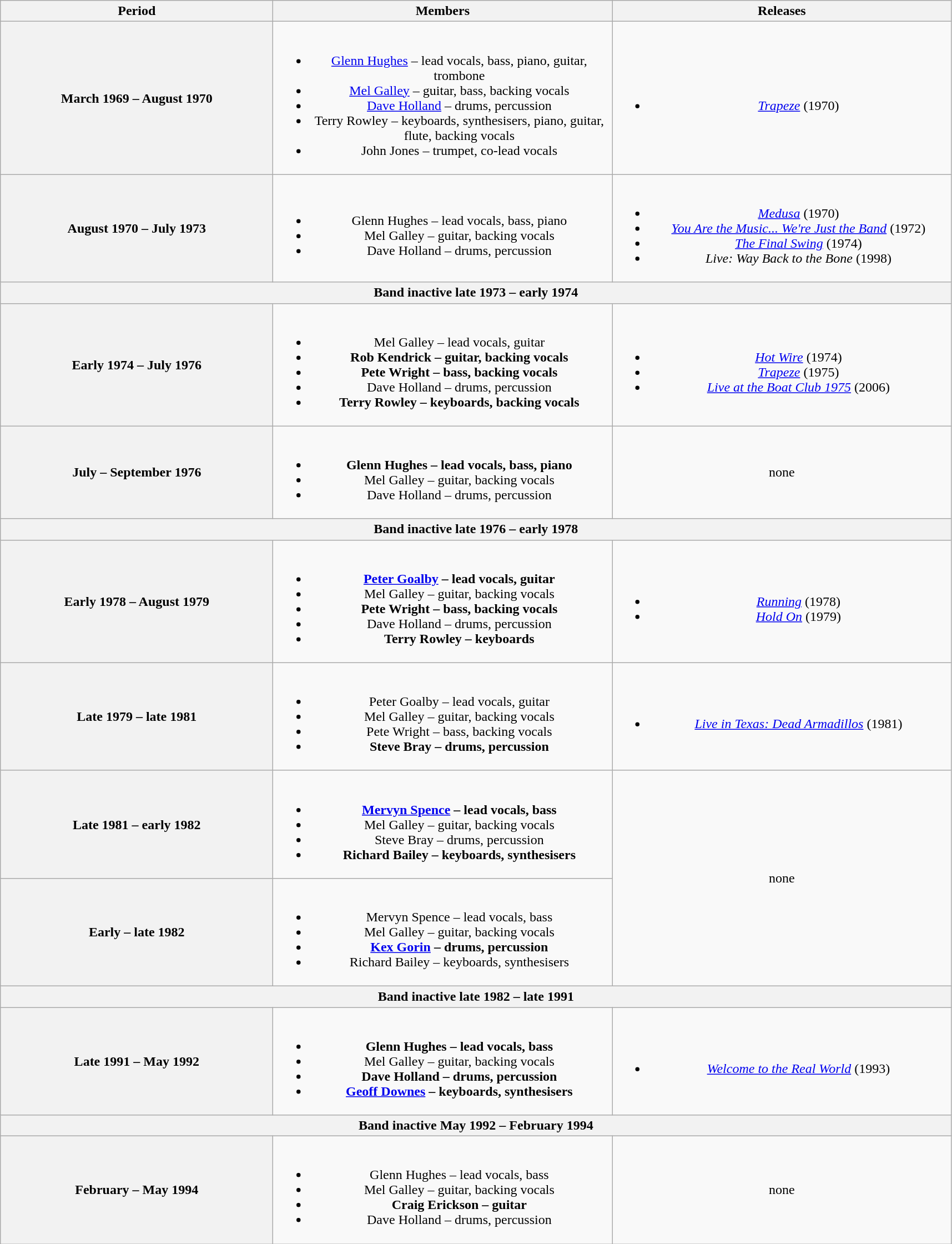<table class="wikitable plainrowheaders" style="text-align:center;">
<tr>
<th scope="col" style="width:20em;">Period</th>
<th scope="col" style="width:25em;">Members</th>
<th scope="col" style="width:25em;">Releases</th>
</tr>
<tr>
<th scope="col">March 1969 – August 1970</th>
<td><br><ul><li><a href='#'>Glenn Hughes</a> – lead vocals, bass, piano, guitar, trombone</li><li><a href='#'>Mel Galley</a> – guitar, bass, backing vocals</li><li><a href='#'>Dave Holland</a> – drums, percussion</li><li>Terry Rowley – keyboards, synthesisers, piano, guitar, flute, backing vocals</li><li>John Jones – trumpet, co-lead vocals</li></ul></td>
<td><br><ul><li><em><a href='#'>Trapeze</a></em> (1970)</li></ul></td>
</tr>
<tr>
<th scope="col">August 1970 – July 1973</th>
<td><br><ul><li>Glenn Hughes – lead vocals, bass, piano</li><li>Mel Galley – guitar, backing vocals</li><li>Dave Holland – drums, percussion</li></ul></td>
<td><br><ul><li><em><a href='#'>Medusa</a></em> (1970)</li><li><em><a href='#'>You Are the Music... We're Just the Band</a></em> (1972)</li><li><em><a href='#'>The Final Swing</a></em> (1974) </li><li><em>Live: Way Back to the Bone</em> (1998)</li></ul></td>
</tr>
<tr>
<th scope="col" colspan="3">Band inactive late 1973 – early 1974</th>
</tr>
<tr>
<th scope="col">Early 1974 – July 1976</th>
<td><br><ul><li>Mel Galley – lead vocals, guitar</li><li><strong>Rob Kendrick – guitar, backing vocals</strong></li><li><strong>Pete Wright – bass, backing vocals</strong></li><li>Dave Holland – drums, percussion</li><li><strong>Terry Rowley – keyboards, backing vocals</strong></li></ul></td>
<td><br><ul><li><em><a href='#'>Hot Wire</a></em> (1974)</li><li><em><a href='#'>Trapeze</a></em> (1975)</li><li><em><a href='#'>Live at the Boat Club 1975</a></em> (2006)</li></ul></td>
</tr>
<tr>
<th scope="col">July – September 1976</th>
<td><br><ul><li><strong>Glenn Hughes – lead vocals, bass, piano</strong></li><li>Mel Galley – guitar, backing vocals</li><li>Dave Holland – drums, percussion</li></ul></td>
<td>none </td>
</tr>
<tr>
<th scope="col" colspan="3">Band inactive late 1976 – early 1978</th>
</tr>
<tr>
<th scope="col">Early 1978 – August 1979</th>
<td><br><ul><li><strong><a href='#'>Peter Goalby</a> – lead vocals, guitar</strong></li><li>Mel Galley – guitar, backing vocals</li><li><strong>Pete Wright – bass, backing vocals</strong></li><li>Dave Holland – drums, percussion</li><li><strong>Terry Rowley – keyboards</strong></li></ul></td>
<td><br><ul><li><em><a href='#'>Running</a></em> (1978)</li><li><em><a href='#'>Hold On</a></em> (1979)</li></ul></td>
</tr>
<tr>
<th scope="col">Late 1979 – late 1981</th>
<td><br><ul><li>Peter Goalby – lead vocals, guitar</li><li>Mel Galley – guitar, backing vocals</li><li>Pete Wright – bass, backing vocals</li><li><strong>Steve Bray – drums, percussion</strong></li></ul></td>
<td><br><ul><li><em><a href='#'>Live in Texas: Dead Armadillos</a></em> (1981)</li></ul></td>
</tr>
<tr>
<th scope="col">Late 1981 – early 1982</th>
<td><br><ul><li><strong><a href='#'>Mervyn Spence</a> – lead vocals, bass</strong></li><li>Mel Galley – guitar, backing vocals</li><li>Steve Bray – drums, percussion</li><li><strong>Richard Bailey – keyboards, synthesisers</strong></li></ul></td>
<td rowspan="2">none </td>
</tr>
<tr>
<th scope="col">Early – late 1982</th>
<td><br><ul><li>Mervyn Spence – lead vocals, bass</li><li>Mel Galley – guitar, backing vocals</li><li><strong><a href='#'>Kex Gorin</a> – drums, percussion</strong></li><li>Richard Bailey – keyboards, synthesisers</li></ul></td>
</tr>
<tr>
<th scope="col" colspan="3">Band inactive late 1982 – late 1991</th>
</tr>
<tr>
<th scope="col">Late 1991 – May 1992</th>
<td><br><ul><li><strong>Glenn Hughes – lead vocals, bass</strong></li><li>Mel Galley – guitar, backing vocals</li><li><strong>Dave Holland – drums, percussion</strong></li><li><strong><a href='#'>Geoff Downes</a> – keyboards, synthesisers</strong></li></ul></td>
<td><br><ul><li><em><a href='#'>Welcome to the Real World</a></em> (1993)</li></ul></td>
</tr>
<tr>
<th scope="col" colspan="3">Band inactive May 1992 – February 1994</th>
</tr>
<tr>
<th scope="col">February – May 1994</th>
<td><br><ul><li>Glenn Hughes – lead vocals, bass</li><li>Mel Galley – guitar, backing vocals</li><li><strong>Craig Erickson – guitar</strong></li><li>Dave Holland – drums, percussion</li></ul></td>
<td>none </td>
</tr>
</table>
